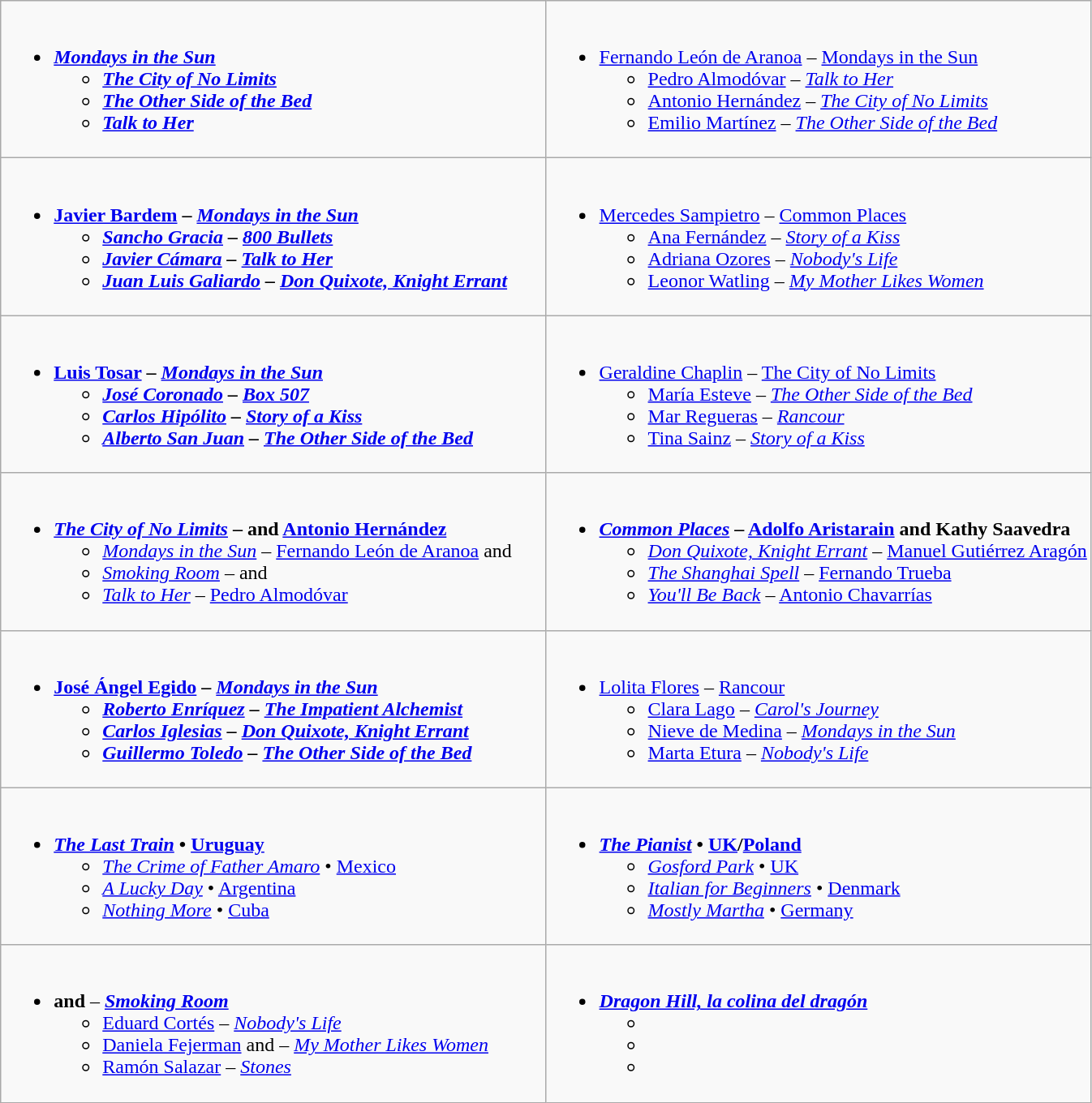<table class=wikitable style="width=100%">
<tr>
<td style="vertical-align:top;" width="50%"><br><ul><li><strong> <em><a href='#'>Mondays in the Sun</a><strong><em><ul><li></em><a href='#'>The City of No Limits</a><em></li><li></em><a href='#'>The Other Side of the Bed</a><em></li><li></em><a href='#'>Talk to Her</a><em></li></ul></li></ul></td>
<td style="vertical-align:top;" width="50%"><br><ul><li></strong> <a href='#'>Fernando León de Aranoa</a> – </em><a href='#'>Mondays in the Sun</a></em></strong><ul><li><a href='#'>Pedro Almodóvar</a> – <em><a href='#'>Talk to Her</a></em></li><li><a href='#'>Antonio Hernández</a> – <em><a href='#'>The City of No Limits</a></em></li><li><a href='#'>Emilio Martínez</a> – <em><a href='#'>The Other Side of the Bed</a></em></li></ul></li></ul></td>
</tr>
<tr>
<td style="vertical-align:top;" width="50%"><br><ul><li><strong> <a href='#'>Javier Bardem</a> – <em><a href='#'>Mondays in the Sun</a><strong><em><ul><li><a href='#'>Sancho Gracia</a> – </em><a href='#'>800 Bullets</a><em></li><li><a href='#'>Javier Cámara</a> – </em><a href='#'>Talk to Her</a><em></li><li><a href='#'>Juan Luis Galiardo</a> – </em><a href='#'>Don Quixote, Knight Errant</a><em></li></ul></li></ul></td>
<td style="vertical-align:top;" width="50%"><br><ul><li></strong> <a href='#'>Mercedes Sampietro</a> – </em><a href='#'>Common Places</a></em></strong><ul><li><a href='#'>Ana Fernández</a> – <em><a href='#'>Story of a Kiss</a></em></li><li><a href='#'>Adriana Ozores</a> – <em><a href='#'>Nobody's Life</a></em></li><li><a href='#'>Leonor Watling</a> – <em><a href='#'>My Mother Likes Women</a></em></li></ul></li></ul></td>
</tr>
<tr>
<td style="vertical-align:top;" width="50%"><br><ul><li><strong> <a href='#'>Luis Tosar</a> – <em><a href='#'>Mondays in the Sun</a><strong><em><ul><li><a href='#'>José Coronado</a> – </em><a href='#'>Box 507</a><em></li><li><a href='#'>Carlos Hipólito</a> – </em><a href='#'>Story of a Kiss</a><em></li><li><a href='#'>Alberto San Juan</a> – </em><a href='#'>The Other Side of the Bed</a><em></li></ul></li></ul></td>
<td style="vertical-align:top;" width="50%"><br><ul><li></strong> <a href='#'>Geraldine Chaplin</a> – </em><a href='#'>The City of No Limits</a></em></strong><ul><li><a href='#'>María Esteve</a> – <em><a href='#'>The Other Side of the Bed</a></em></li><li><a href='#'>Mar Regueras</a> – <em><a href='#'>Rancour</a></em></li><li><a href='#'>Tina Sainz</a> – <em><a href='#'>Story of a Kiss</a></em></li></ul></li></ul></td>
</tr>
<tr>
<td style="vertical-align:top;" width="50%"><br><ul><li><strong> <em><a href='#'>The City of No Limits</a></em> –  and <a href='#'>Antonio Hernández</a></strong><ul><li><em><a href='#'>Mondays in the Sun</a></em> – <a href='#'>Fernando León de Aranoa</a> and </li><li><em><a href='#'>Smoking Room</a></em> –  and </li><li><em><a href='#'>Talk to Her</a></em> – <a href='#'>Pedro Almodóvar</a></li></ul></li></ul></td>
<td style="vertical-align:top;" width="50%"><br><ul><li><strong> <em><a href='#'>Common Places</a></em> – <a href='#'>Adolfo Aristarain</a> and Kathy Saavedra</strong><ul><li><em><a href='#'>Don Quixote, Knight Errant</a></em> – <a href='#'>Manuel Gutiérrez Aragón</a></li><li><em><a href='#'>The Shanghai Spell</a></em> – <a href='#'>Fernando Trueba</a></li><li><em><a href='#'>You'll Be Back</a></em> – <a href='#'>Antonio Chavarrías</a></li></ul></li></ul></td>
</tr>
<tr>
<td style="vertical-align:top;" width="50%"><br><ul><li><strong><a href='#'>José Ángel Egido</a> – <em><a href='#'>Mondays in the Sun</a><strong><em><ul><li><a href='#'>Roberto Enríquez</a> – </em><a href='#'>The Impatient Alchemist</a><em></li><li><a href='#'>Carlos Iglesias</a> – </em><a href='#'>Don Quixote, Knight Errant</a><em></li><li><a href='#'>Guillermo Toledo</a> – </em><a href='#'>The Other Side of the Bed</a><em></li></ul></li></ul></td>
<td style="vertical-align:top;" width="50%"><br><ul><li></strong><a href='#'>Lolita Flores</a> – </em><a href='#'>Rancour</a></em></strong><ul><li><a href='#'>Clara Lago</a> – <em><a href='#'>Carol's Journey</a></em></li><li><a href='#'>Nieve de Medina</a> – <em><a href='#'>Mondays in the Sun</a></em></li><li><a href='#'>Marta Etura</a> – <em><a href='#'>Nobody's Life</a></em></li></ul></li></ul></td>
</tr>
<tr>
<td style="vertical-align:top;" width="50%"><br><ul><li><strong> <em><a href='#'>The Last Train</a></em> • <a href='#'>Uruguay</a></strong><ul><li><em><a href='#'>The Crime of Father Amaro</a></em> • <a href='#'>Mexico</a></li><li><em><a href='#'>A Lucky Day</a></em> • <a href='#'>Argentina</a></li><li><em><a href='#'>Nothing More</a></em> • <a href='#'>Cuba</a></li></ul></li></ul></td>
<td style="vertical-align:top;" width="50%"><br><ul><li><strong> <em><a href='#'>The Pianist</a></em> • <a href='#'>UK</a>/<a href='#'>Poland</a></strong><ul><li><em><a href='#'>Gosford Park</a></em> • <a href='#'>UK</a></li><li><em><a href='#'>Italian for Beginners</a></em> • <a href='#'>Denmark</a></li><li><em><a href='#'>Mostly Martha</a></em> • <a href='#'>Germany</a></li></ul></li></ul></td>
</tr>
<tr>
<td style="vertical-align:top;" width="50%"><br><ul><li><strong> and </strong>  – <strong><em><a href='#'>Smoking Room</a></em></strong><ul><li><a href='#'>Eduard Cortés</a> – <em><a href='#'>Nobody's Life</a></em></li><li><a href='#'>Daniela Fejerman</a> and  – <em><a href='#'>My Mother Likes Women</a></em></li><li><a href='#'>Ramón Salazar</a> – <em><a href='#'>Stones</a></em></li></ul></li></ul></td>
<td style="vertical-align:top;" width="50%"><br><ul><li><strong> <em><a href='#'>Dragon Hill, la colina del dragón</a><strong><em><ul><li></em><em></li><li></em><em></li><li></em><em></li></ul></li></ul></td>
</tr>
</table>
